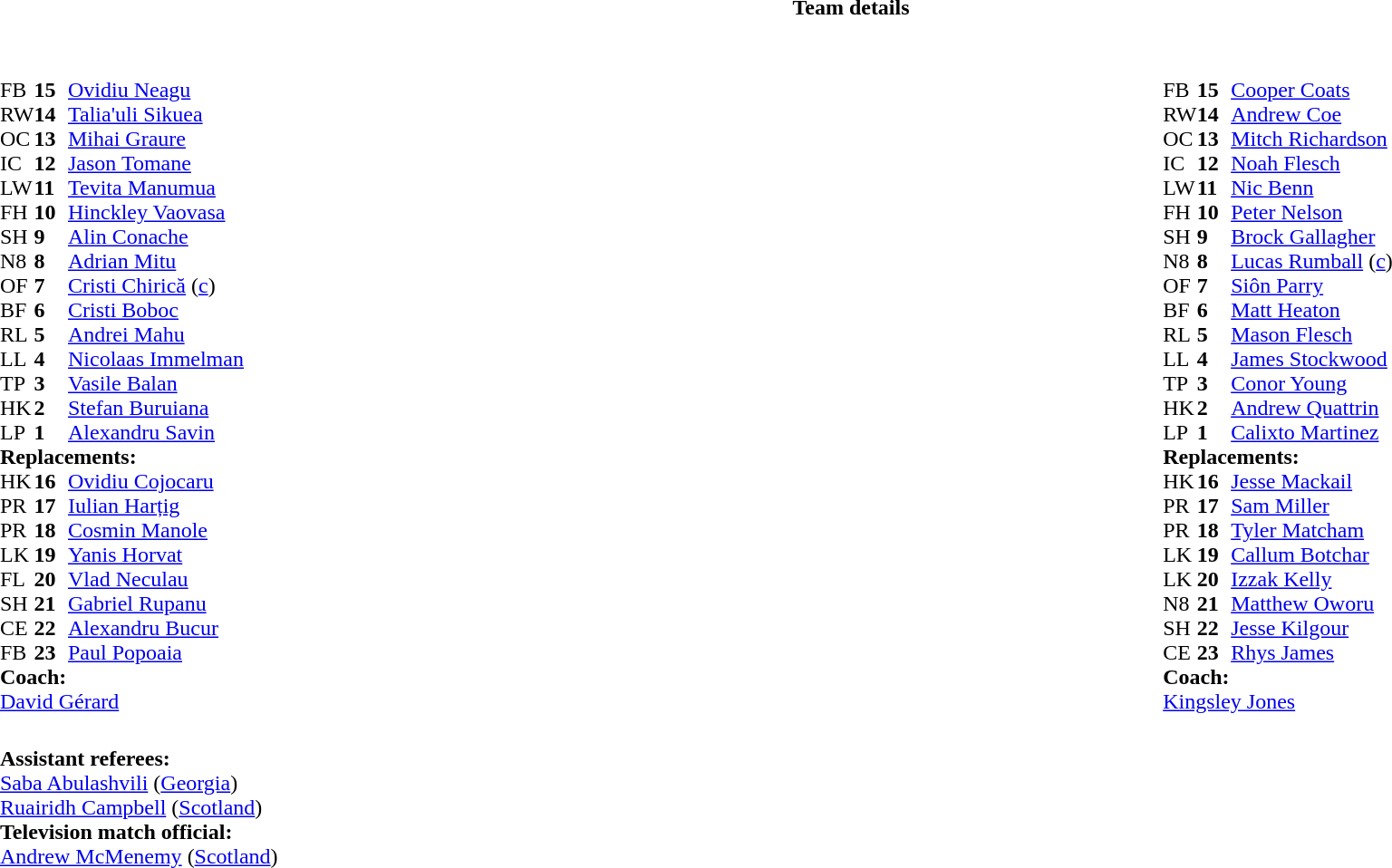<table border="0" style="width:100%;" class="collapsible collapsed">
<tr>
<th>Team details</th>
</tr>
<tr>
<td><br><table style="width:100%">
<tr>
<td style="vertical-align:top;width:50%"><br><table cellspacing="0" cellpadding="0">
<tr>
<th width="25"></th>
<th width="25"></th>
</tr>
<tr>
<td>FB</td>
<td><strong>15</strong></td>
<td><a href='#'>Ovidiu Neagu</a></td>
<td></td>
<td></td>
</tr>
<tr>
<td>RW</td>
<td><strong>14</strong></td>
<td><a href='#'>Talia'uli Sikuea</a></td>
</tr>
<tr>
<td>OC</td>
<td><strong>13</strong></td>
<td><a href='#'>Mihai Graure</a></td>
<td></td>
<td></td>
<td></td>
</tr>
<tr>
<td>IC</td>
<td><strong>12</strong></td>
<td><a href='#'>Jason Tomane</a></td>
<td></td>
</tr>
<tr>
<td>LW</td>
<td><strong>11</strong></td>
<td><a href='#'>Tevita Manumua</a></td>
</tr>
<tr>
<td>FH</td>
<td><strong>10</strong></td>
<td><a href='#'>Hinckley Vaovasa</a></td>
</tr>
<tr>
<td>SH</td>
<td><strong>9</strong></td>
<td><a href='#'>Alin Conache</a></td>
<td></td>
<td></td>
</tr>
<tr>
<td>N8</td>
<td><strong>8</strong></td>
<td><a href='#'>Adrian Mitu</a></td>
<td></td>
<td></td>
<td></td>
</tr>
<tr>
<td>OF</td>
<td><strong>7</strong></td>
<td><a href='#'>Cristi Chirică</a> (<a href='#'>c</a>)</td>
<td></td>
<td></td>
</tr>
<tr>
<td>BF</td>
<td><strong>6</strong></td>
<td><a href='#'>Cristi Boboc</a></td>
<td></td>
</tr>
<tr>
<td>RL</td>
<td><strong>5</strong></td>
<td><a href='#'>Andrei Mahu</a></td>
</tr>
<tr>
<td>LL</td>
<td><strong>4</strong></td>
<td><a href='#'>Nicolaas Immelman</a></td>
<td></td>
<td></td>
</tr>
<tr>
<td>TP</td>
<td><strong>3</strong></td>
<td><a href='#'>Vasile Balan</a></td>
<td></td>
<td></td>
</tr>
<tr>
<td>HK</td>
<td><strong>2</strong></td>
<td><a href='#'>Stefan Buruiana</a></td>
<td></td>
<td></td>
<td></td>
</tr>
<tr>
<td>LP</td>
<td><strong>1</strong></td>
<td><a href='#'>Alexandru Savin</a></td>
<td></td>
<td></td>
</tr>
<tr>
<td colspan="3"><strong>Replacements:</strong></td>
</tr>
<tr>
<td>HK</td>
<td><strong>16</strong></td>
<td><a href='#'>Ovidiu Cojocaru</a></td>
<td></td>
<td></td>
</tr>
<tr>
<td>PR</td>
<td><strong>17</strong></td>
<td><a href='#'>Iulian Harțig</a></td>
<td></td>
<td></td>
</tr>
<tr>
<td>PR</td>
<td><strong>18</strong></td>
<td><a href='#'>Cosmin Manole</a></td>
<td></td>
<td></td>
</tr>
<tr>
<td>LK</td>
<td><strong>19</strong></td>
<td><a href='#'>Yanis Horvat</a></td>
<td></td>
<td></td>
</tr>
<tr>
<td>FL</td>
<td><strong>20</strong></td>
<td><a href='#'>Vlad Neculau</a></td>
<td></td>
<td></td>
</tr>
<tr>
<td>SH</td>
<td><strong>21</strong></td>
<td><a href='#'>Gabriel Rupanu</a></td>
<td></td>
<td></td>
</tr>
<tr>
<td>CE</td>
<td><strong>22</strong></td>
<td><a href='#'>Alexandru Bucur</a></td>
<td></td>
<td></td>
<td></td>
</tr>
<tr>
<td>FB</td>
<td><strong>23</strong></td>
<td><a href='#'>Paul Popoaia</a></td>
<td></td>
<td></td>
</tr>
<tr>
<td colspan=3><strong>Coach:</strong></td>
</tr>
<tr>
<td colspan="4"> <a href='#'>David Gérard</a></td>
</tr>
<tr>
</tr>
</table>
</td>
<td style="vertical-align:top;width:50%"><br><table cellspacing="0" cellpadding="0" align="center">
<tr>
<th width="25"></th>
<th width="25"></th>
</tr>
<tr>
<td>FB</td>
<td><strong>15</strong></td>
<td><a href='#'>Cooper Coats</a></td>
</tr>
<tr>
<td>RW</td>
<td><strong>14</strong></td>
<td><a href='#'>Andrew Coe</a></td>
<td></td>
<td></td>
</tr>
<tr>
<td>OC</td>
<td><strong>13</strong></td>
<td><a href='#'>Mitch Richardson</a></td>
</tr>
<tr>
<td>IC</td>
<td><strong>12</strong></td>
<td><a href='#'>Noah Flesch</a></td>
</tr>
<tr>
<td>LW</td>
<td><strong>11</strong></td>
<td><a href='#'>Nic Benn</a></td>
</tr>
<tr>
<td>FH</td>
<td><strong>10</strong></td>
<td><a href='#'>Peter Nelson</a></td>
<td></td>
<td></td>
<td></td>
</tr>
<tr>
<td>SH</td>
<td><strong>9</strong></td>
<td><a href='#'>Brock Gallagher</a></td>
<td></td>
<td></td>
</tr>
<tr>
<td>N8</td>
<td><strong>8</strong></td>
<td><a href='#'>Lucas Rumball</a> (<a href='#'>c</a>)</td>
</tr>
<tr>
<td>OF</td>
<td><strong>7</strong></td>
<td><a href='#'>Siôn Parry</a></td>
<td></td>
<td></td>
</tr>
<tr>
<td>BF</td>
<td><strong>6</strong></td>
<td><a href='#'>Matt Heaton</a></td>
</tr>
<tr>
<td>RL</td>
<td><strong>5</strong></td>
<td><a href='#'>Mason Flesch</a></td>
</tr>
<tr>
<td>LL</td>
<td><strong>4</strong></td>
<td><a href='#'>James Stockwood</a></td>
<td></td>
<td></td>
</tr>
<tr>
<td>TP</td>
<td><strong>3</strong></td>
<td><a href='#'>Conor Young</a></td>
<td></td>
<td></td>
</tr>
<tr>
<td>HK</td>
<td><strong>2</strong></td>
<td><a href='#'>Andrew Quattrin</a></td>
<td></td>
<td></td>
</tr>
<tr>
<td>LP</td>
<td><strong>1</strong></td>
<td><a href='#'>Calixto Martinez</a></td>
<td></td>
<td></td>
</tr>
<tr>
<td colspan=3><strong>Replacements:</strong></td>
</tr>
<tr>
<td>HK</td>
<td><strong>16</strong></td>
<td><a href='#'>Jesse Mackail</a></td>
<td></td>
<td></td>
</tr>
<tr>
<td>PR</td>
<td><strong>17</strong></td>
<td><a href='#'>Sam Miller</a></td>
<td></td>
<td></td>
</tr>
<tr>
<td>PR</td>
<td><strong>18</strong></td>
<td><a href='#'>Tyler Matcham</a></td>
<td></td>
<td></td>
</tr>
<tr>
<td>LK</td>
<td><strong>19</strong></td>
<td><a href='#'>Callum Botchar</a></td>
<td></td>
<td></td>
<td></td>
</tr>
<tr>
<td>LK</td>
<td><strong>20</strong></td>
<td><a href='#'>Izzak Kelly</a></td>
<td></td>
<td></td>
<td></td>
</tr>
<tr>
<td>N8</td>
<td><strong>21</strong></td>
<td><a href='#'>Matthew Oworu</a></td>
<td></td>
<td></td>
</tr>
<tr>
<td>SH</td>
<td><strong>22</strong></td>
<td><a href='#'>Jesse Kilgour</a></td>
<td></td>
<td></td>
</tr>
<tr>
<td>CE</td>
<td><strong>23</strong></td>
<td><a href='#'>Rhys James</a></td>
<td></td>
<td></td>
<td></td>
</tr>
<tr>
<td colspan=3><strong>Coach:</strong></td>
</tr>
<tr>
<td colspan="4"> <a href='#'>Kingsley Jones</a></td>
</tr>
</table>
</td>
</tr>
</table>
<table style="width:100%">
<tr>
<td><br>
<strong>Assistant referees:</strong>
<br><a href='#'>Saba Abulashvili</a> (<a href='#'>Georgia</a>)
<br><a href='#'>Ruairidh Campbell</a> (<a href='#'>Scotland</a>)
<br><strong>Television match official:</strong>
<br><a href='#'>Andrew McMenemy</a> (<a href='#'>Scotland</a>)</td>
</tr>
</table>
</td>
</tr>
</table>
